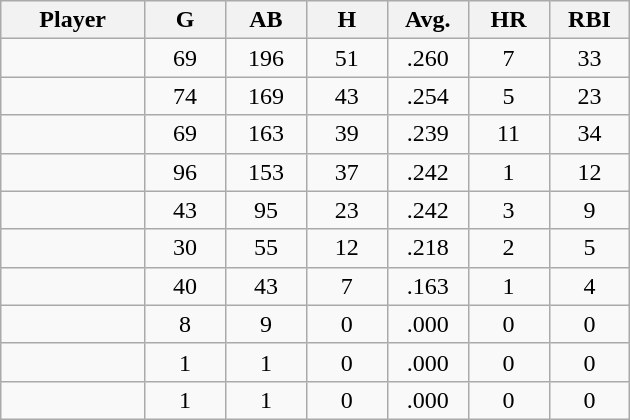<table class="wikitable sortable">
<tr>
<th bgcolor="#DDDDFF" width="16%">Player</th>
<th bgcolor="#DDDDFF" width="9%">G</th>
<th bgcolor="#DDDDFF" width="9%">AB</th>
<th bgcolor="#DDDDFF" width="9%">H</th>
<th bgcolor="#DDDDFF" width="9%">Avg.</th>
<th bgcolor="#DDDDFF" width="9%">HR</th>
<th bgcolor="#DDDDFF" width="9%">RBI</th>
</tr>
<tr align="center">
<td></td>
<td>69</td>
<td>196</td>
<td>51</td>
<td>.260</td>
<td>7</td>
<td>33</td>
</tr>
<tr align="center">
<td></td>
<td>74</td>
<td>169</td>
<td>43</td>
<td>.254</td>
<td>5</td>
<td>23</td>
</tr>
<tr align="center">
<td></td>
<td>69</td>
<td>163</td>
<td>39</td>
<td>.239</td>
<td>11</td>
<td>34</td>
</tr>
<tr align="center">
<td></td>
<td>96</td>
<td>153</td>
<td>37</td>
<td>.242</td>
<td>1</td>
<td>12</td>
</tr>
<tr align="center">
<td></td>
<td>43</td>
<td>95</td>
<td>23</td>
<td>.242</td>
<td>3</td>
<td>9</td>
</tr>
<tr align="center">
<td></td>
<td>30</td>
<td>55</td>
<td>12</td>
<td>.218</td>
<td>2</td>
<td>5</td>
</tr>
<tr align="center">
<td></td>
<td>40</td>
<td>43</td>
<td>7</td>
<td>.163</td>
<td>1</td>
<td>4</td>
</tr>
<tr align="center">
<td></td>
<td>8</td>
<td>9</td>
<td>0</td>
<td>.000</td>
<td>0</td>
<td>0</td>
</tr>
<tr align="center">
<td></td>
<td>1</td>
<td>1</td>
<td>0</td>
<td>.000</td>
<td>0</td>
<td>0</td>
</tr>
<tr align="center">
<td></td>
<td>1</td>
<td>1</td>
<td>0</td>
<td>.000</td>
<td>0</td>
<td>0</td>
</tr>
</table>
